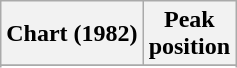<table class="wikitable sortable plainrowheaders" style="text-align:center">
<tr>
<th scope="col">Chart (1982)</th>
<th scope="col">Peak<br> position</th>
</tr>
<tr>
</tr>
<tr>
</tr>
<tr>
</tr>
<tr>
</tr>
<tr>
</tr>
</table>
